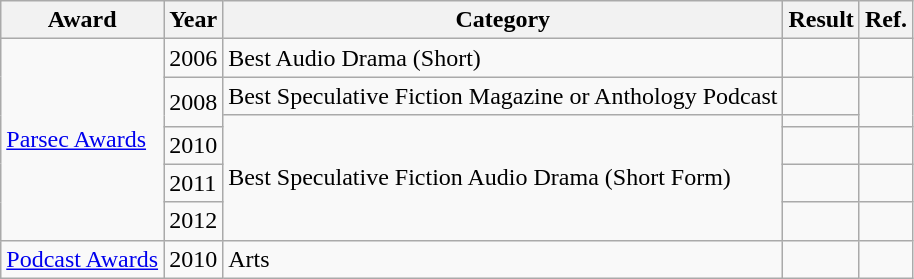<table class="wikitable sortable">
<tr>
<th>Award</th>
<th>Year</th>
<th>Category</th>
<th>Result</th>
<th>Ref.</th>
</tr>
<tr>
<td rowspan="6"><a href='#'>Parsec Awards</a></td>
<td>2006</td>
<td>Best Audio Drama (Short)</td>
<td></td>
<td></td>
</tr>
<tr>
<td rowspan="2">2008</td>
<td>Best Speculative Fiction Magazine or Anthology Podcast</td>
<td></td>
<td rowspan="2"></td>
</tr>
<tr>
<td rowspan="4">Best Speculative Fiction Audio Drama (Short Form)</td>
<td></td>
</tr>
<tr>
<td>2010</td>
<td></td>
<td></td>
</tr>
<tr>
<td>2011</td>
<td></td>
<td></td>
</tr>
<tr>
<td>2012</td>
<td></td>
<td></td>
</tr>
<tr>
<td><a href='#'>Podcast Awards</a></td>
<td>2010</td>
<td>Arts</td>
<td></td>
<td></td>
</tr>
</table>
